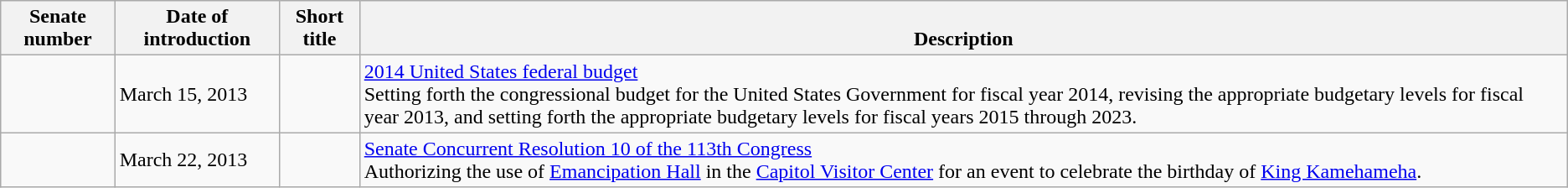<table class=wikitable>
<tr valign=bottom>
<th>Senate number</th>
<th>Date of introduction</th>
<th>Short title</th>
<th>Description</th>
</tr>
<tr>
<td nowrap></td>
<td nowrap>March 15, 2013</td>
<td></td>
<td><a href='#'>2014 United States federal budget</a><br>Setting forth the congressional budget for the United States Government for fiscal year 2014, revising the appropriate budgetary levels for fiscal year 2013, and setting forth the appropriate budgetary levels for fiscal years 2015 through 2023.</td>
</tr>
<tr>
<td nowrap></td>
<td nowrap>March 22, 2013</td>
<td></td>
<td><a href='#'>Senate Concurrent Resolution 10 of the 113th Congress</a><br>Authorizing the use of <a href='#'>Emancipation Hall</a> in the <a href='#'>Capitol Visitor Center</a> for an event to celebrate the birthday of <a href='#'>King Kamehameha</a>.</td>
</tr>
</table>
